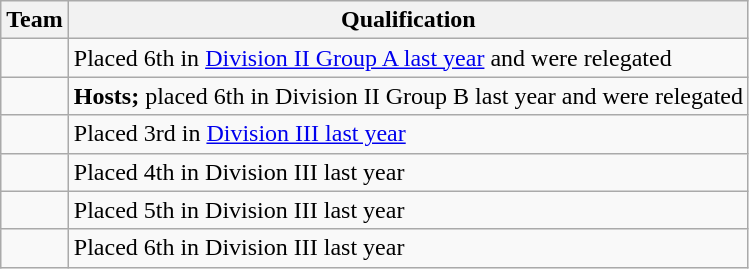<table class="wikitable">
<tr>
<th>Team</th>
<th>Qualification</th>
</tr>
<tr>
<td></td>
<td>Placed 6th in <a href='#'>Division II Group A last year</a> and were relegated</td>
</tr>
<tr>
<td></td>
<td><strong>Hosts;</strong> placed 6th in Division II Group B last year and were relegated</td>
</tr>
<tr>
<td></td>
<td>Placed 3rd in <a href='#'>Division III last year</a></td>
</tr>
<tr>
<td></td>
<td>Placed 4th in Division III last year</td>
</tr>
<tr>
<td></td>
<td>Placed 5th in Division III last year</td>
</tr>
<tr>
<td></td>
<td>Placed 6th in Division III last year</td>
</tr>
</table>
